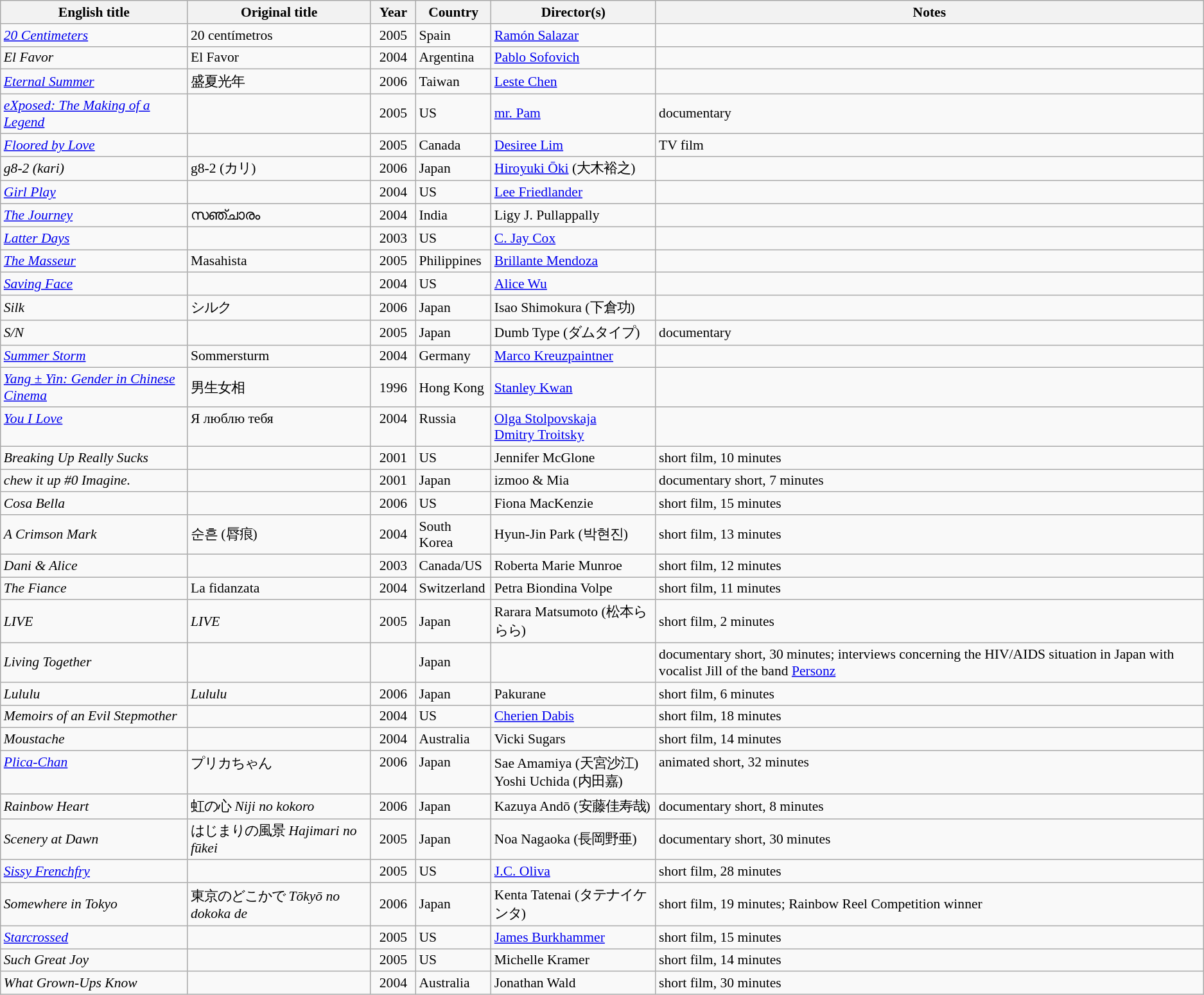<table class="wikitable" style="font-size: 90%;">
<tr>
<th>English title</th>
<th>Original title</th>
<th style="width:40px;">Year</th>
<th>Country</th>
<th>Director(s)</th>
<th>Notes</th>
</tr>
<tr>
<td><em><a href='#'>20 Centimeters</a></em></td>
<td>20 centímetros</td>
<td style="text-align:center;">2005</td>
<td>Spain</td>
<td><a href='#'>Ramón Salazar</a></td>
<td></td>
</tr>
<tr>
<td><em>El Favor</em></td>
<td>El Favor</td>
<td style="text-align:center;">2004</td>
<td>Argentina</td>
<td><a href='#'>Pablo Sofovich</a></td>
<td></td>
</tr>
<tr>
<td><em><a href='#'>Eternal Summer</a></em></td>
<td>盛夏光年</td>
<td style="text-align:center;">2006</td>
<td>Taiwan</td>
<td><a href='#'>Leste Chen</a></td>
<td></td>
</tr>
<tr>
<td><em><a href='#'>eXposed: The Making of a Legend</a></em></td>
<td></td>
<td style="text-align:center;">2005</td>
<td>US</td>
<td><a href='#'>mr. Pam</a></td>
<td>documentary</td>
</tr>
<tr>
<td><em><a href='#'>Floored by Love</a></em></td>
<td></td>
<td style="text-align:center;">2005</td>
<td>Canada</td>
<td><a href='#'>Desiree Lim</a></td>
<td>TV film</td>
</tr>
<tr>
<td><em>g8-2 (kari)</em></td>
<td>g8-2 (カリ)</td>
<td style="text-align:center;">2006</td>
<td>Japan</td>
<td><a href='#'>Hiroyuki Ōki</a> (大木裕之)</td>
<td></td>
</tr>
<tr>
<td><em><a href='#'>Girl Play</a></em></td>
<td></td>
<td style="text-align:center;">2004</td>
<td>US</td>
<td><a href='#'>Lee Friedlander</a></td>
<td></td>
</tr>
<tr>
<td><em><a href='#'>The Journey</a></em></td>
<td>സഞ്ചാരം</td>
<td style="text-align:center;">2004</td>
<td>India</td>
<td>Ligy J. Pullappally</td>
<td></td>
</tr>
<tr>
<td><em><a href='#'>Latter Days</a></em></td>
<td></td>
<td style="text-align:center;">2003</td>
<td>US</td>
<td><a href='#'>C. Jay Cox</a></td>
<td></td>
</tr>
<tr>
<td><em><a href='#'>The Masseur</a></em></td>
<td>Masahista</td>
<td style="text-align:center;">2005</td>
<td>Philippines</td>
<td><a href='#'>Brillante Mendoza</a></td>
<td></td>
</tr>
<tr>
<td><em><a href='#'>Saving Face</a></em></td>
<td></td>
<td style="text-align:center;">2004</td>
<td>US</td>
<td><a href='#'>Alice Wu</a></td>
<td></td>
</tr>
<tr>
<td><em>Silk</em></td>
<td>シルク</td>
<td style="text-align:center;">2006</td>
<td>Japan</td>
<td>Isao Shimokura (下倉功)</td>
<td></td>
</tr>
<tr>
<td><em>S/N</em></td>
<td></td>
<td style="text-align:center;">2005</td>
<td>Japan</td>
<td>Dumb Type (ダムタイプ)</td>
<td>documentary</td>
</tr>
<tr>
<td><em><a href='#'>Summer Storm</a></em></td>
<td>Sommersturm</td>
<td style="text-align:center;">2004</td>
<td>Germany</td>
<td><a href='#'>Marco Kreuzpaintner</a></td>
<td></td>
</tr>
<tr>
<td><em><a href='#'>Yang ± Yin: Gender in Chinese Cinema</a></em></td>
<td>男生女相</td>
<td style="text-align:center;">1996</td>
<td>Hong Kong</td>
<td><a href='#'>Stanley Kwan</a></td>
<td></td>
</tr>
<tr valign="top">
<td><em><a href='#'>You I Love</a></em></td>
<td>Я люблю тебя</td>
<td style="text-align:center;">2004</td>
<td>Russia</td>
<td><a href='#'>Olga Stolpovskaja</a> <br> <a href='#'>Dmitry Troitsky</a></td>
<td></td>
</tr>
<tr>
<td><em>Breaking Up Really Sucks</em></td>
<td></td>
<td style="text-align:center;">2001</td>
<td>US</td>
<td>Jennifer McGlone</td>
<td>short film, 10 minutes</td>
</tr>
<tr>
<td><em>chew it up #0 Imagine.</em></td>
<td></td>
<td style="text-align:center;">2001</td>
<td>Japan</td>
<td>izmoo & Mia</td>
<td>documentary short, 7 minutes</td>
</tr>
<tr>
<td><em>Cosa Bella</em></td>
<td></td>
<td style="text-align:center;">2006</td>
<td>US</td>
<td>Fiona MacKenzie</td>
<td>short film, 15 minutes</td>
</tr>
<tr>
<td><em>A Crimson Mark</em></td>
<td>순흔 (脣痕)</td>
<td style="text-align:center;">2004</td>
<td>South Korea</td>
<td>Hyun-Jin Park (박현진)</td>
<td>short film, 13 minutes</td>
</tr>
<tr>
<td><em>Dani & Alice</em></td>
<td></td>
<td style="text-align:center;">2003</td>
<td>Canada/US</td>
<td>Roberta Marie Munroe</td>
<td>short film, 12 minutes</td>
</tr>
<tr>
<td><em>The Fiance</em></td>
<td>La fidanzata</td>
<td style="text-align:center;">2004</td>
<td>Switzerland</td>
<td>Petra Biondina Volpe</td>
<td>short film, 11 minutes</td>
</tr>
<tr>
<td><em>LIVE</em></td>
<td><em>LIVE</em></td>
<td style="text-align:center;">2005</td>
<td>Japan</td>
<td>Rarara Matsumoto (松本ららら)</td>
<td>short film, 2 minutes</td>
</tr>
<tr>
<td><em>Living Together</em></td>
<td></td>
<td style="text-align:center;"></td>
<td>Japan</td>
<td></td>
<td>documentary short, 30 minutes; interviews concerning the HIV/AIDS situation in Japan with vocalist Jill of the band <a href='#'>Personz</a></td>
</tr>
<tr>
<td><em>Lululu</em></td>
<td><em>Lululu</em></td>
<td style="text-align:center;">2006</td>
<td>Japan</td>
<td>Pakurane</td>
<td>short film, 6 minutes</td>
</tr>
<tr>
<td><em>Memoirs of an Evil Stepmother</em></td>
<td></td>
<td style="text-align:center;">2004</td>
<td>US</td>
<td><a href='#'>Cherien Dabis</a></td>
<td>short film, 18 minutes</td>
</tr>
<tr>
<td><em>Moustache</em></td>
<td></td>
<td style="text-align:center;">2004</td>
<td>Australia</td>
<td>Vicki Sugars</td>
<td>short film, 14 minutes</td>
</tr>
<tr valign="top">
<td><em><a href='#'>Plica-Chan</a></em></td>
<td>プリカちゃん</td>
<td style="text-align:center;">2006</td>
<td>Japan</td>
<td>Sae Amamiya (天宮沙江) <br> Yoshi Uchida (内田嘉)</td>
<td>animated short, 32 minutes</td>
</tr>
<tr>
<td><em>Rainbow Heart</em></td>
<td>虹の心 <em>Niji no kokoro</em></td>
<td style="text-align:center;">2006</td>
<td>Japan</td>
<td>Kazuya Andō (安藤佳寿哉)</td>
<td>documentary short, 8 minutes</td>
</tr>
<tr>
<td><em>Scenery at Dawn</em></td>
<td>はじまりの風景 <em>Hajimari no fūkei</em></td>
<td style="text-align:center;">2005</td>
<td>Japan</td>
<td>Noa Nagaoka (長岡野亜)</td>
<td>documentary short, 30 minutes</td>
</tr>
<tr>
<td><em><a href='#'>Sissy Frenchfry</a></em></td>
<td></td>
<td style="text-align:center;">2005</td>
<td>US</td>
<td><a href='#'>J.C. Oliva</a></td>
<td>short film, 28 minutes</td>
</tr>
<tr>
<td><em>Somewhere in Tokyo</em></td>
<td>東京のどこかで <em>Tōkyō no dokoka de</em></td>
<td style="text-align:center;">2006</td>
<td>Japan</td>
<td>Kenta Tatenai (タテナイケンタ)</td>
<td>short film, 19 minutes; Rainbow Reel Competition winner</td>
</tr>
<tr>
<td><em><a href='#'>Starcrossed</a></em></td>
<td></td>
<td style="text-align:center;">2005</td>
<td>US</td>
<td><a href='#'>James Burkhammer</a></td>
<td>short film, 15 minutes</td>
</tr>
<tr>
<td><em>Such Great Joy</em></td>
<td></td>
<td style="text-align:center;">2005</td>
<td>US</td>
<td>Michelle Kramer</td>
<td>short film, 14 minutes</td>
</tr>
<tr>
<td><em>What Grown-Ups Know</em></td>
<td></td>
<td style="text-align:center;">2004</td>
<td>Australia</td>
<td>Jonathan Wald</td>
<td>short film, 30 minutes</td>
</tr>
</table>
